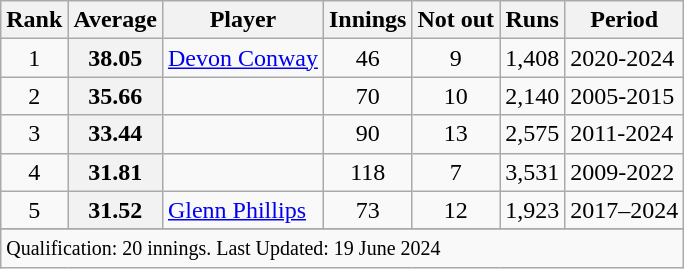<table class="wikitable plainrowheaders sortable">
<tr>
<th scope=col>Rank</th>
<th scope=col>Average</th>
<th scope=col>Player</th>
<th scope=col>Innings</th>
<th scope=col>Not out</th>
<th scope=col>Runs</th>
<th scope=col>Period</th>
</tr>
<tr>
<td align=center>1</td>
<th scope=row style=text-align:center;>38.05</th>
<td><a href='#'>Devon Conway</a></td>
<td align=center>46</td>
<td align=center>9</td>
<td align=center>1,408</td>
<td>2020-2024</td>
</tr>
<tr>
<td align=center>2</td>
<th scope=row style=text-align:center;>35.66</th>
<td></td>
<td align=center>70</td>
<td align=center>10</td>
<td align=center>2,140</td>
<td>2005-2015</td>
</tr>
<tr>
<td align=center>3</td>
<th scope=row style=text-align:center;>33.44</th>
<td></td>
<td align=center>90</td>
<td align=center>13</td>
<td align=center>2,575</td>
<td>2011-2024</td>
</tr>
<tr>
<td align=center>4</td>
<th scope=row style=text-align:center;>31.81</th>
<td></td>
<td align=center>118</td>
<td align=center>7</td>
<td align=center>3,531</td>
<td>2009-2022</td>
</tr>
<tr>
<td align=center>5</td>
<th scope=row style=text-align:center;>31.52</th>
<td><a href='#'>Glenn Phillips</a></td>
<td align=center>73</td>
<td align=center>12</td>
<td align=center>1,923</td>
<td>2017–2024</td>
</tr>
<tr>
</tr>
<tr class=sortbottom>
<td colspan=7><small>Qualification: 20 innings. Last Updated: 19 June 2024</small></td>
</tr>
</table>
